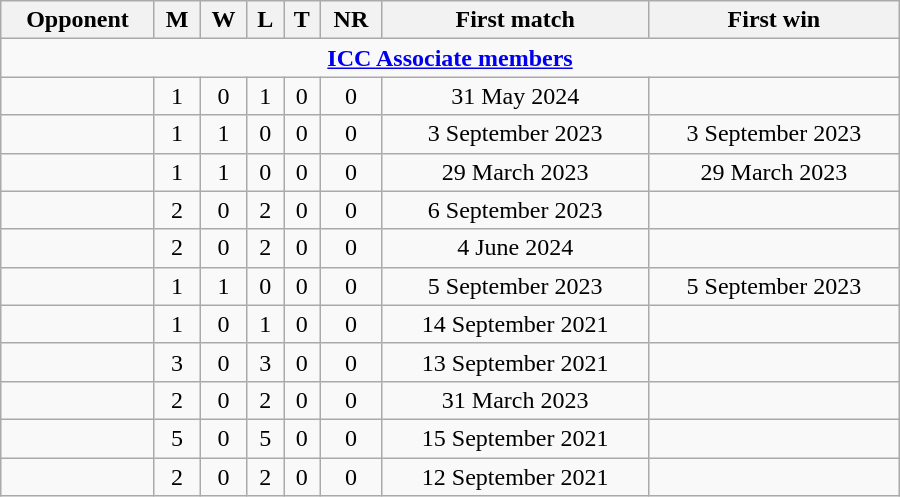<table class="wikitable" style="text-align: center; width: 600px;">
<tr>
<th>Opponent</th>
<th>M</th>
<th>W</th>
<th>L</th>
<th>T</th>
<th>NR</th>
<th>First match</th>
<th>First win</th>
</tr>
<tr>
<td colspan="8" style="text-align: center;"><strong><a href='#'>ICC Associate members</a></strong></td>
</tr>
<tr>
<td align=left></td>
<td>1</td>
<td>0</td>
<td>1</td>
<td>0</td>
<td>0</td>
<td>31 May 2024</td>
<td></td>
</tr>
<tr>
<td align=left></td>
<td>1</td>
<td>1</td>
<td>0</td>
<td>0</td>
<td>0</td>
<td>3 September 2023</td>
<td>3 September 2023</td>
</tr>
<tr>
<td align=left></td>
<td>1</td>
<td>1</td>
<td>0</td>
<td>0</td>
<td>0</td>
<td>29 March 2023</td>
<td>29 March 2023</td>
</tr>
<tr>
<td align=left></td>
<td>2</td>
<td>0</td>
<td>2</td>
<td>0</td>
<td>0</td>
<td>6 September 2023</td>
<td></td>
</tr>
<tr>
<td align=left></td>
<td>2</td>
<td>0</td>
<td>2</td>
<td>0</td>
<td>0</td>
<td>4 June 2024</td>
<td></td>
</tr>
<tr>
<td align=left></td>
<td>1</td>
<td>1</td>
<td>0</td>
<td>0</td>
<td>0</td>
<td>5 September 2023</td>
<td>5 September 2023</td>
</tr>
<tr>
<td align=left></td>
<td>1</td>
<td>0</td>
<td>1</td>
<td>0</td>
<td>0</td>
<td>14 September 2021</td>
<td></td>
</tr>
<tr>
<td align=left></td>
<td>3</td>
<td>0</td>
<td>3</td>
<td>0</td>
<td>0</td>
<td>13 September 2021</td>
<td></td>
</tr>
<tr>
<td align=left></td>
<td>2</td>
<td>0</td>
<td>2</td>
<td>0</td>
<td>0</td>
<td>31 March 2023</td>
<td></td>
</tr>
<tr>
<td align=left></td>
<td>5</td>
<td>0</td>
<td>5</td>
<td>0</td>
<td>0</td>
<td>15 September 2021</td>
<td></td>
</tr>
<tr>
<td align=left></td>
<td>2</td>
<td>0</td>
<td>2</td>
<td>0</td>
<td>0</td>
<td>12 September 2021</td>
<td></td>
</tr>
</table>
